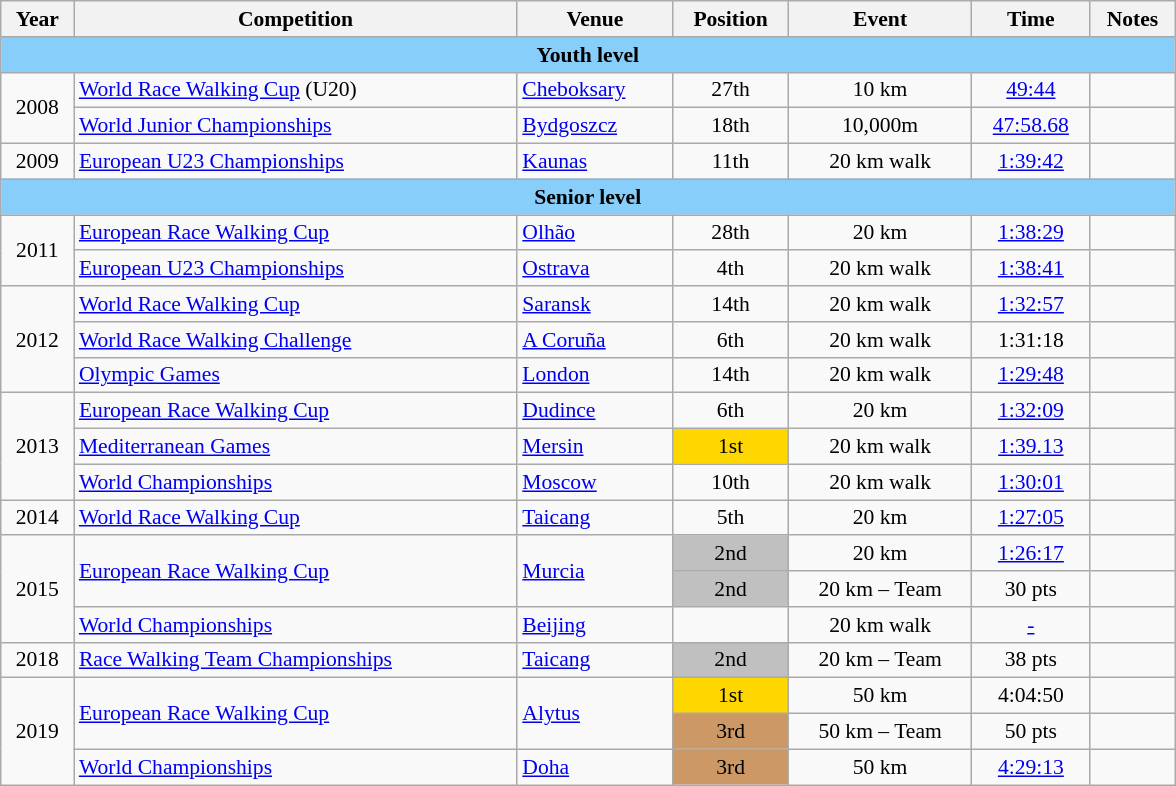<table class="wikitable sortable" width=62% style="font-size:90%; text-align:center;">
<tr>
<th>Year</th>
<th>Competition</th>
<th>Venue</th>
<th>Position</th>
<th>Event</th>
<th>Time</th>
<th>Notes</th>
</tr>
<tr>
<td colspan=7 bgcolor=LightSkyBlue><strong>Youth level</strong></td>
</tr>
<tr>
<td rowspan=2>2008</td>
<td align=left><a href='#'>World Race Walking Cup</a> (U20)</td>
<td align=left> <a href='#'>Cheboksary</a></td>
<td>27th</td>
<td>10 km</td>
<td><a href='#'>49:44</a></td>
<td></td>
</tr>
<tr>
<td align=left><a href='#'>World Junior Championships</a></td>
<td align=left> <a href='#'>Bydgoszcz</a></td>
<td>18th</td>
<td>10,000m</td>
<td><a href='#'>47:58.68</a></td>
<td></td>
</tr>
<tr>
<td>2009</td>
<td align=left><a href='#'>European U23 Championships</a></td>
<td align=left> <a href='#'>Kaunas</a></td>
<td>11th</td>
<td>20 km walk</td>
<td><a href='#'>1:39:42</a></td>
<td></td>
</tr>
<tr>
<td colspan=7 bgcolor=LightSkyBlue><strong>Senior level</strong></td>
</tr>
<tr>
<td rowspan=2>2011</td>
<td align=left><a href='#'>European Race Walking Cup</a></td>
<td align=left> <a href='#'>Olhão</a></td>
<td>28th</td>
<td>20 km</td>
<td><a href='#'>1:38:29</a></td>
<td></td>
</tr>
<tr>
<td align=left><a href='#'>European U23 Championships</a></td>
<td align=left> <a href='#'>Ostrava</a></td>
<td>4th</td>
<td>20 km walk</td>
<td><a href='#'>1:38:41</a></td>
<td></td>
</tr>
<tr>
<td rowspan=3>2012</td>
<td align=left><a href='#'>World Race Walking Cup</a></td>
<td align=left> <a href='#'>Saransk</a></td>
<td>14th</td>
<td>20 km walk</td>
<td><a href='#'>1:32:57</a></td>
<td></td>
</tr>
<tr>
<td align=left><a href='#'>World Race Walking Challenge</a></td>
<td align=left> <a href='#'>A Coruña</a></td>
<td>6th</td>
<td>20 km walk</td>
<td>1:31:18</td>
<td></td>
</tr>
<tr>
<td align=left><a href='#'>Olympic Games</a></td>
<td align=left> <a href='#'>London</a></td>
<td>14th</td>
<td>20 km walk</td>
<td><a href='#'>1:29:48</a></td>
<td></td>
</tr>
<tr>
<td rowspan=3>2013</td>
<td align=left><a href='#'>European Race Walking Cup</a></td>
<td align=left> <a href='#'>Dudince</a></td>
<td>6th</td>
<td>20 km</td>
<td><a href='#'>1:32:09</a></td>
<td></td>
</tr>
<tr>
<td align=left><a href='#'>Mediterranean Games</a></td>
<td align=left> <a href='#'>Mersin</a></td>
<td bgcolor=gold>1st</td>
<td>20 km walk</td>
<td><a href='#'>1:39.13</a></td>
<td></td>
</tr>
<tr>
<td align=left><a href='#'>World Championships</a></td>
<td align=left> <a href='#'>Moscow</a></td>
<td>10th</td>
<td>20 km walk</td>
<td><a href='#'>1:30:01</a></td>
<td></td>
</tr>
<tr>
<td>2014</td>
<td align=left><a href='#'>World Race Walking Cup</a></td>
<td align=left> <a href='#'>Taicang</a></td>
<td>5th</td>
<td>20 km</td>
<td><a href='#'>1:27:05</a></td>
<td></td>
</tr>
<tr>
<td rowspan=3>2015</td>
<td rowspan=2 align=left><a href='#'>European Race Walking Cup</a></td>
<td rowspan=2 align=left> <a href='#'>Murcia</a></td>
<td bgcolor=silver>2nd</td>
<td>20 km</td>
<td><a href='#'>1:26:17</a></td>
<td></td>
</tr>
<tr>
<td bgcolor=silver>2nd</td>
<td>20 km – Team</td>
<td>30 pts</td>
<td></td>
</tr>
<tr>
<td align=left><a href='#'>World Championships</a></td>
<td align=left> <a href='#'>Beijing</a></td>
<td></td>
<td>20 km walk</td>
<td><a href='#'>-</a></td>
<td></td>
</tr>
<tr>
<td>2018</td>
<td align=left><a href='#'>Race Walking Team Championships</a></td>
<td align=left> <a href='#'>Taicang</a></td>
<td bgcolor=silver>2nd</td>
<td>20 km – Team</td>
<td>38 pts</td>
<td></td>
</tr>
<tr>
<td rowspan=3>2019</td>
<td rowspan=2 align=left><a href='#'>European Race Walking Cup</a></td>
<td rowspan=2 align=left> <a href='#'>Alytus</a></td>
<td bgcolor=gold>1st</td>
<td>50 km</td>
<td>4:04:50</td>
<td></td>
</tr>
<tr>
<td bgcolor=cc9966>3rd</td>
<td>50 km – Team</td>
<td>50 pts</td>
<td></td>
</tr>
<tr>
<td align=left><a href='#'>World Championships</a></td>
<td align=left> <a href='#'>Doha</a></td>
<td bgcolor=cc9966>3rd</td>
<td>50 km</td>
<td><a href='#'>4:29:13</a></td>
<td></td>
</tr>
</table>
